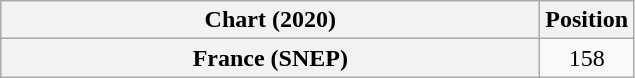<table class="wikitable plainrowheaders" style="text-align:center">
<tr>
<th scope="col" style="width:22em;">Chart (2020)</th>
<th scope="col">Position</th>
</tr>
<tr>
<th scope="row">France (SNEP)</th>
<td>158</td>
</tr>
</table>
